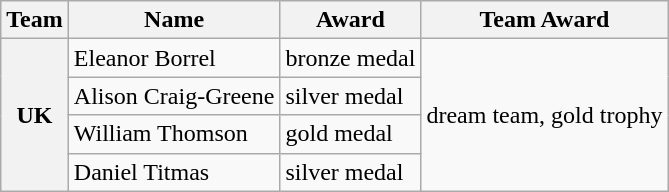<table class="wikitable">
<tr>
<th>Team</th>
<th>Name</th>
<th>Award</th>
<th>Team Award</th>
</tr>
<tr>
<th rowspan=4 valign="middle">UK</th>
<td>Eleanor Borrel</td>
<td>bronze medal</td>
<td rowspan=4 halign="middle" valign="middle">dream team, gold trophy</td>
</tr>
<tr>
<td>Alison Craig-Greene</td>
<td>silver medal</td>
</tr>
<tr>
<td>William Thomson</td>
<td>gold medal</td>
</tr>
<tr>
<td>Daniel Titmas</td>
<td>silver medal</td>
</tr>
</table>
